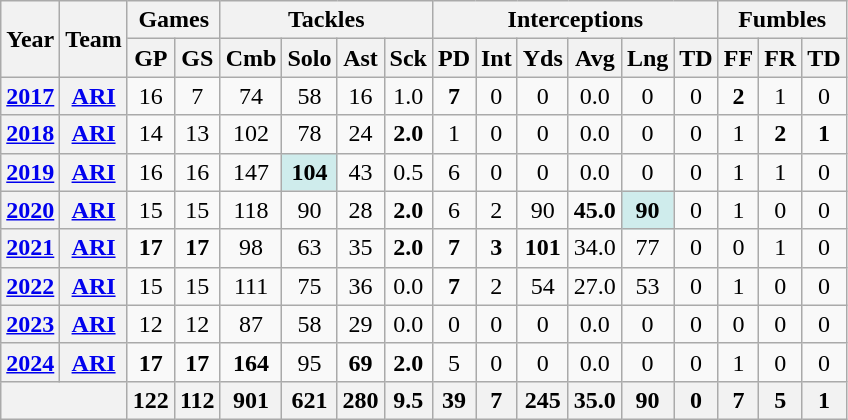<table class="wikitable" style="text-align:center;">
<tr>
<th rowspan="2">Year</th>
<th rowspan="2">Team</th>
<th colspan="2">Games</th>
<th colspan="4">Tackles</th>
<th colspan="6">Interceptions</th>
<th colspan="3">Fumbles</th>
</tr>
<tr>
<th>GP</th>
<th>GS</th>
<th>Cmb</th>
<th>Solo</th>
<th>Ast</th>
<th>Sck</th>
<th>PD</th>
<th>Int</th>
<th>Yds</th>
<th>Avg</th>
<th>Lng</th>
<th>TD</th>
<th>FF</th>
<th>FR</th>
<th>TD</th>
</tr>
<tr>
<th><a href='#'>2017</a></th>
<th><a href='#'>ARI</a></th>
<td>16</td>
<td>7</td>
<td>74</td>
<td>58</td>
<td>16</td>
<td>1.0</td>
<td><strong>7</strong></td>
<td>0</td>
<td>0</td>
<td>0.0</td>
<td>0</td>
<td>0</td>
<td><strong>2</strong></td>
<td>1</td>
<td>0</td>
</tr>
<tr>
<th><a href='#'>2018</a></th>
<th><a href='#'>ARI</a></th>
<td>14</td>
<td>13</td>
<td>102</td>
<td>78</td>
<td>24</td>
<td><strong>2.0</strong></td>
<td>1</td>
<td>0</td>
<td>0</td>
<td>0.0</td>
<td>0</td>
<td>0</td>
<td>1</td>
<td><strong>2</strong></td>
<td><strong>1</strong></td>
</tr>
<tr>
<th><a href='#'>2019</a></th>
<th><a href='#'>ARI</a></th>
<td>16</td>
<td>16</td>
<td>147</td>
<td style="background:#cfecec;"><strong>104</strong></td>
<td>43</td>
<td>0.5</td>
<td>6</td>
<td>0</td>
<td>0</td>
<td>0.0</td>
<td>0</td>
<td>0</td>
<td>1</td>
<td>1</td>
<td>0</td>
</tr>
<tr>
<th><a href='#'>2020</a></th>
<th><a href='#'>ARI</a></th>
<td>15</td>
<td>15</td>
<td>118</td>
<td>90</td>
<td>28</td>
<td><strong>2.0</strong></td>
<td>6</td>
<td>2</td>
<td>90</td>
<td><strong>45.0</strong></td>
<td style="background:#cfecec;"><strong>90</strong></td>
<td>0</td>
<td>1</td>
<td>0</td>
<td>0</td>
</tr>
<tr>
<th><a href='#'>2021</a></th>
<th><a href='#'>ARI</a></th>
<td><strong>17</strong></td>
<td><strong>17</strong></td>
<td>98</td>
<td>63</td>
<td>35</td>
<td><strong>2.0</strong></td>
<td><strong>7</strong></td>
<td><strong>3</strong></td>
<td><strong>101</strong></td>
<td>34.0</td>
<td>77</td>
<td>0</td>
<td>0</td>
<td>1</td>
<td>0</td>
</tr>
<tr>
<th><a href='#'>2022</a></th>
<th><a href='#'>ARI</a></th>
<td>15</td>
<td>15</td>
<td>111</td>
<td>75</td>
<td>36</td>
<td>0.0</td>
<td><strong>7</strong></td>
<td>2</td>
<td>54</td>
<td>27.0</td>
<td>53</td>
<td>0</td>
<td>1</td>
<td>0</td>
<td>0</td>
</tr>
<tr>
<th><a href='#'>2023</a></th>
<th><a href='#'>ARI</a></th>
<td>12</td>
<td>12</td>
<td>87</td>
<td>58</td>
<td>29</td>
<td>0.0</td>
<td>0</td>
<td>0</td>
<td>0</td>
<td>0.0</td>
<td>0</td>
<td>0</td>
<td>0</td>
<td>0</td>
<td>0</td>
</tr>
<tr>
<th><a href='#'>2024</a></th>
<th><a href='#'>ARI</a></th>
<td><strong>17</strong></td>
<td><strong>17</strong></td>
<td><strong>164</strong></td>
<td>95</td>
<td><strong>69</strong></td>
<td><strong>2.0</strong></td>
<td>5</td>
<td>0</td>
<td>0</td>
<td>0.0</td>
<td>0</td>
<td>0</td>
<td>1</td>
<td>0</td>
<td>0</td>
</tr>
<tr>
<th colspan="2"></th>
<th>122</th>
<th>112</th>
<th>901</th>
<th>621</th>
<th>280</th>
<th>9.5</th>
<th>39</th>
<th>7</th>
<th>245</th>
<th>35.0</th>
<th>90</th>
<th>0</th>
<th>7</th>
<th>5</th>
<th>1</th>
</tr>
</table>
